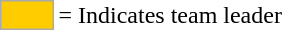<table>
<tr>
<td style="background:#fc0; border:1px solid #aaa; width:2em;"></td>
<td>= Indicates team leader</td>
</tr>
</table>
